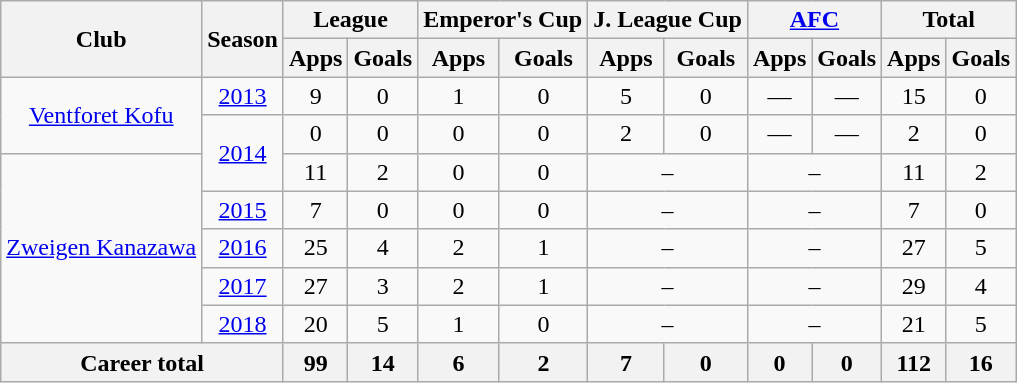<table class="wikitable" style="text-align:center;">
<tr>
<th rowspan="2">Club</th>
<th rowspan="2">Season</th>
<th colspan="2">League</th>
<th colspan="2">Emperor's Cup</th>
<th colspan="2">J. League Cup</th>
<th colspan="2"><a href='#'>AFC</a></th>
<th colspan="2">Total</th>
</tr>
<tr>
<th>Apps</th>
<th>Goals</th>
<th>Apps</th>
<th>Goals</th>
<th>Apps</th>
<th>Goals</th>
<th>Apps</th>
<th>Goals</th>
<th>Apps</th>
<th>Goals</th>
</tr>
<tr>
<td rowspan="2"><a href='#'>Ventforet Kofu</a></td>
<td><a href='#'>2013</a></td>
<td>9</td>
<td>0</td>
<td>1</td>
<td>0</td>
<td>5</td>
<td>0</td>
<td>—</td>
<td>—</td>
<td>15</td>
<td>0</td>
</tr>
<tr>
<td rowspan="2"><a href='#'>2014</a></td>
<td>0</td>
<td>0</td>
<td>0</td>
<td>0</td>
<td>2</td>
<td>0</td>
<td>—</td>
<td>—</td>
<td>2</td>
<td>0</td>
</tr>
<tr>
<td rowspan="5"><a href='#'>Zweigen Kanazawa</a></td>
<td>11</td>
<td>2</td>
<td>0</td>
<td>0</td>
<td colspan="2">–</td>
<td colspan="2">–</td>
<td>11</td>
<td>2</td>
</tr>
<tr>
<td><a href='#'>2015</a></td>
<td>7</td>
<td>0</td>
<td>0</td>
<td>0</td>
<td colspan="2">–</td>
<td colspan="2">–</td>
<td>7</td>
<td>0</td>
</tr>
<tr>
<td><a href='#'>2016</a></td>
<td>25</td>
<td>4</td>
<td>2</td>
<td>1</td>
<td colspan="2">–</td>
<td colspan="2">–</td>
<td>27</td>
<td>5</td>
</tr>
<tr>
<td><a href='#'>2017</a></td>
<td>27</td>
<td>3</td>
<td>2</td>
<td>1</td>
<td colspan="2">–</td>
<td colspan="2">–</td>
<td>29</td>
<td>4</td>
</tr>
<tr>
<td><a href='#'>2018</a></td>
<td>20</td>
<td>5</td>
<td>1</td>
<td>0</td>
<td colspan="2">–</td>
<td colspan="2">–</td>
<td>21</td>
<td>5</td>
</tr>
<tr>
<th colspan="2">Career total</th>
<th>99</th>
<th>14</th>
<th>6</th>
<th>2</th>
<th>7</th>
<th>0</th>
<th>0</th>
<th>0</th>
<th>112</th>
<th>16</th>
</tr>
</table>
